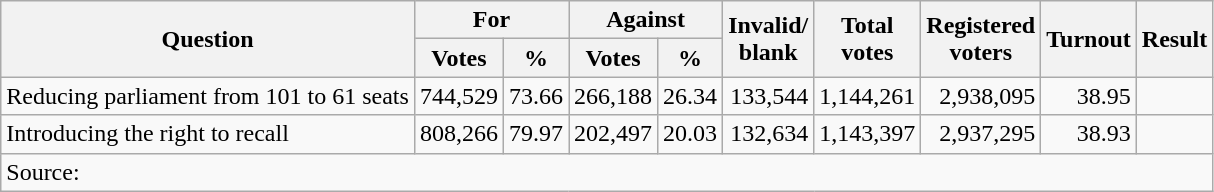<table class=wikitable style=text-align:right>
<tr>
<th rowspan=2>Question</th>
<th colspan=2>For</th>
<th colspan=2>Against</th>
<th rowspan=2>Invalid/<br>blank</th>
<th rowspan=2>Total<br>votes</th>
<th rowspan=2>Registered<br>voters</th>
<th rowspan=2>Turnout</th>
<th rowspan=2>Result</th>
</tr>
<tr>
<th>Votes</th>
<th>%</th>
<th>Votes</th>
<th>%</th>
</tr>
<tr>
<td align=left>Reducing parliament from 101 to 61 seats</td>
<td>744,529</td>
<td>73.66</td>
<td>266,188</td>
<td>26.34</td>
<td>133,544</td>
<td>1,144,261</td>
<td>2,938,095</td>
<td>38.95</td>
<td></td>
</tr>
<tr>
<td align=left>Introducing the right to recall</td>
<td>808,266</td>
<td>79.97</td>
<td>202,497</td>
<td>20.03</td>
<td>132,634</td>
<td>1,143,397</td>
<td>2,937,295</td>
<td>38.93</td>
<td></td>
</tr>
<tr>
<td colspan=14 align=left>Source: </td>
</tr>
</table>
